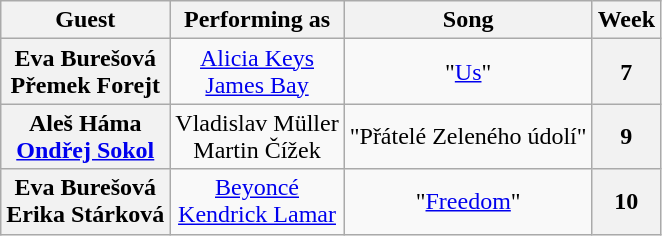<table class="wikitable"; style=text-align:center>
<tr>
<th>Guest</th>
<th>Performing as</th>
<th>Song</th>
<th>Week</th>
</tr>
<tr>
<th>Eva Burešová<br>Přemek Forejt</th>
<td><a href='#'>Alicia Keys</a><br><a href='#'>James Bay</a></td>
<td>"<a href='#'>Us</a>"</td>
<th>7</th>
</tr>
<tr>
<th>Aleš Háma<br><a href='#'>Ondřej Sokol</a></th>
<td>Vladislav Müller<br>Martin Čížek</td>
<td>"Přátelé Zeleného údolí"</td>
<th>9</th>
</tr>
<tr>
<th>Eva Burešová<br>Erika Stárková</th>
<td><a href='#'>Beyoncé</a><br><a href='#'>Kendrick Lamar</a></td>
<td>"<a href='#'>Freedom</a>"</td>
<th>10</th>
</tr>
</table>
